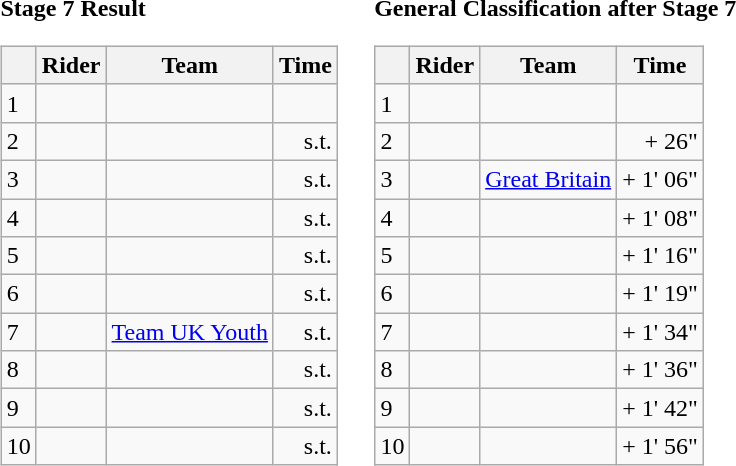<table>
<tr>
<td><strong>Stage 7 Result</strong><br><table class="wikitable">
<tr>
<th></th>
<th>Rider</th>
<th>Team</th>
<th>Time</th>
</tr>
<tr>
<td>1</td>
<td></td>
<td></td>
<td style="text-align:right;"></td>
</tr>
<tr>
<td>2</td>
<td></td>
<td></td>
<td style="text-align:right;">s.t.</td>
</tr>
<tr>
<td>3</td>
<td></td>
<td></td>
<td style="text-align:right;">s.t.</td>
</tr>
<tr>
<td>4</td>
<td></td>
<td></td>
<td style="text-align:right;">s.t.</td>
</tr>
<tr>
<td>5</td>
<td></td>
<td></td>
<td style="text-align:right;">s.t.</td>
</tr>
<tr>
<td>6</td>
<td></td>
<td></td>
<td style="text-align:right;">s.t.</td>
</tr>
<tr>
<td>7</td>
<td></td>
<td><a href='#'>Team UK Youth</a></td>
<td style="text-align:right;">s.t.</td>
</tr>
<tr>
<td>8</td>
<td></td>
<td></td>
<td style="text-align:right;">s.t.</td>
</tr>
<tr>
<td>9</td>
<td></td>
<td></td>
<td style="text-align:right;">s.t.</td>
</tr>
<tr>
<td>10</td>
<td></td>
<td></td>
<td style="text-align:right;">s.t.</td>
</tr>
</table>
</td>
<td></td>
<td><strong>General Classification after Stage 7</strong><br><table class="wikitable">
<tr>
<th></th>
<th>Rider</th>
<th>Team</th>
<th>Time</th>
</tr>
<tr>
<td>1</td>
<td></td>
<td></td>
<td style="text-align:right;"></td>
</tr>
<tr>
<td>2</td>
<td></td>
<td></td>
<td style="text-align:right;">+ 26"</td>
</tr>
<tr>
<td>3</td>
<td></td>
<td><a href='#'>Great Britain</a></td>
<td style="text-align:right;">+ 1' 06"</td>
</tr>
<tr>
<td>4</td>
<td></td>
<td></td>
<td style="text-align:right;">+ 1' 08"</td>
</tr>
<tr>
<td>5</td>
<td></td>
<td></td>
<td style="text-align:right;">+ 1' 16"</td>
</tr>
<tr>
<td>6</td>
<td></td>
<td></td>
<td style="text-align:right;">+ 1' 19"</td>
</tr>
<tr>
<td>7</td>
<td></td>
<td></td>
<td style="text-align:right;">+ 1' 34"</td>
</tr>
<tr>
<td>8</td>
<td></td>
<td></td>
<td style="text-align:right;">+ 1' 36"</td>
</tr>
<tr>
<td>9</td>
<td></td>
<td></td>
<td style="text-align:right;">+ 1' 42"</td>
</tr>
<tr>
<td>10</td>
<td></td>
<td></td>
<td style="text-align:right;">+ 1' 56"</td>
</tr>
</table>
</td>
</tr>
</table>
